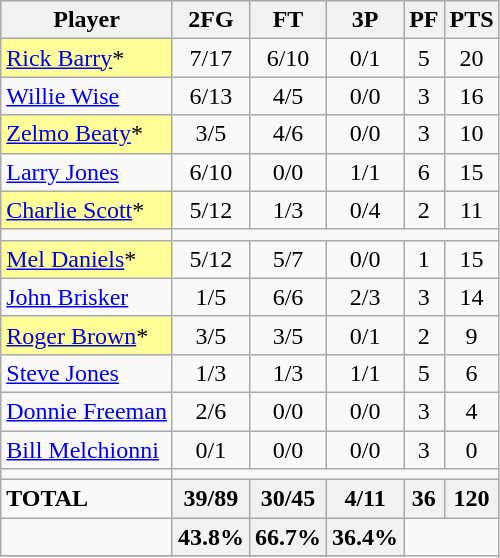<table class="wikitable sortable">
<tr>
<th>Player</th>
<th>2FG</th>
<th>FT</th>
<th>3P</th>
<th>PF</th>
<th>PTS</th>
</tr>
<tr>
<td bgcolor="#FFFF99"><a href='#'>Rick Barry</a>*</td>
<td align="center">7/17</td>
<td align="center">6/10</td>
<td align="center">0/1</td>
<td align="center">5</td>
<td align="center">20</td>
</tr>
<tr>
<td><a href='#'>Willie Wise</a></td>
<td align="center">6/13</td>
<td align="center">4/5</td>
<td align="center">0/0</td>
<td align="center">3</td>
<td align="center">16</td>
</tr>
<tr>
<td bgcolor="#FFFF99"><a href='#'>Zelmo Beaty</a>*</td>
<td align="center">3/5</td>
<td align="center">4/6</td>
<td align="center">0/0</td>
<td align="center">3</td>
<td align="center">10</td>
</tr>
<tr>
<td><a href='#'>Larry Jones</a></td>
<td align="center">6/10</td>
<td align="center">0/0</td>
<td align="center">1/1</td>
<td align="center">6</td>
<td align="center">15</td>
</tr>
<tr>
<td bgcolor="#FFFF99"><a href='#'>Charlie Scott</a>*</td>
<td align="center">5/12</td>
<td align="center">1/3</td>
<td align="center">0/4</td>
<td align="center">2</td>
<td align="center">11</td>
</tr>
<tr>
<td></td>
</tr>
<tr>
<td bgcolor="#FFFF99"><a href='#'>Mel Daniels</a>*</td>
<td align="center">5/12</td>
<td align="center">5/7</td>
<td align="center">0/0</td>
<td align="center">1</td>
<td align="center">15</td>
</tr>
<tr>
<td><a href='#'>John Brisker</a></td>
<td align="center">1/5</td>
<td align="center">6/6</td>
<td align="center">2/3</td>
<td align="center">3</td>
<td align="center">14</td>
</tr>
<tr>
<td bgcolor="#FFFF99"><a href='#'>Roger Brown</a>*</td>
<td align="center">3/5</td>
<td align="center">3/5</td>
<td align="center">0/1</td>
<td align="center">2</td>
<td align="center">9</td>
</tr>
<tr>
<td><a href='#'>Steve Jones</a></td>
<td align="center">1/3</td>
<td align="center">1/3</td>
<td align="center">1/1</td>
<td align="center">5</td>
<td align="center">6</td>
</tr>
<tr>
<td><a href='#'>Donnie Freeman</a></td>
<td align="center">2/6</td>
<td align="center">0/0</td>
<td align="center">0/0</td>
<td align="center">3</td>
<td align="center">4</td>
</tr>
<tr>
<td><a href='#'>Bill Melchionni</a></td>
<td align="center">0/1</td>
<td align="center">0/0</td>
<td align="center">0/0</td>
<td align="center">3</td>
<td align="center">0</td>
</tr>
<tr>
<td></td>
</tr>
<tr>
<td><strong>TOTAL</strong></td>
<th align="center">39/89</th>
<th align="center">30/45</th>
<th align="center">4/11</th>
<th align="center">36</th>
<th align="center">120</th>
</tr>
<tr>
<td></td>
<th align="center">43.8%</th>
<th align="center">66.7%</th>
<th align="center">36.4%</th>
</tr>
<tr>
</tr>
</table>
